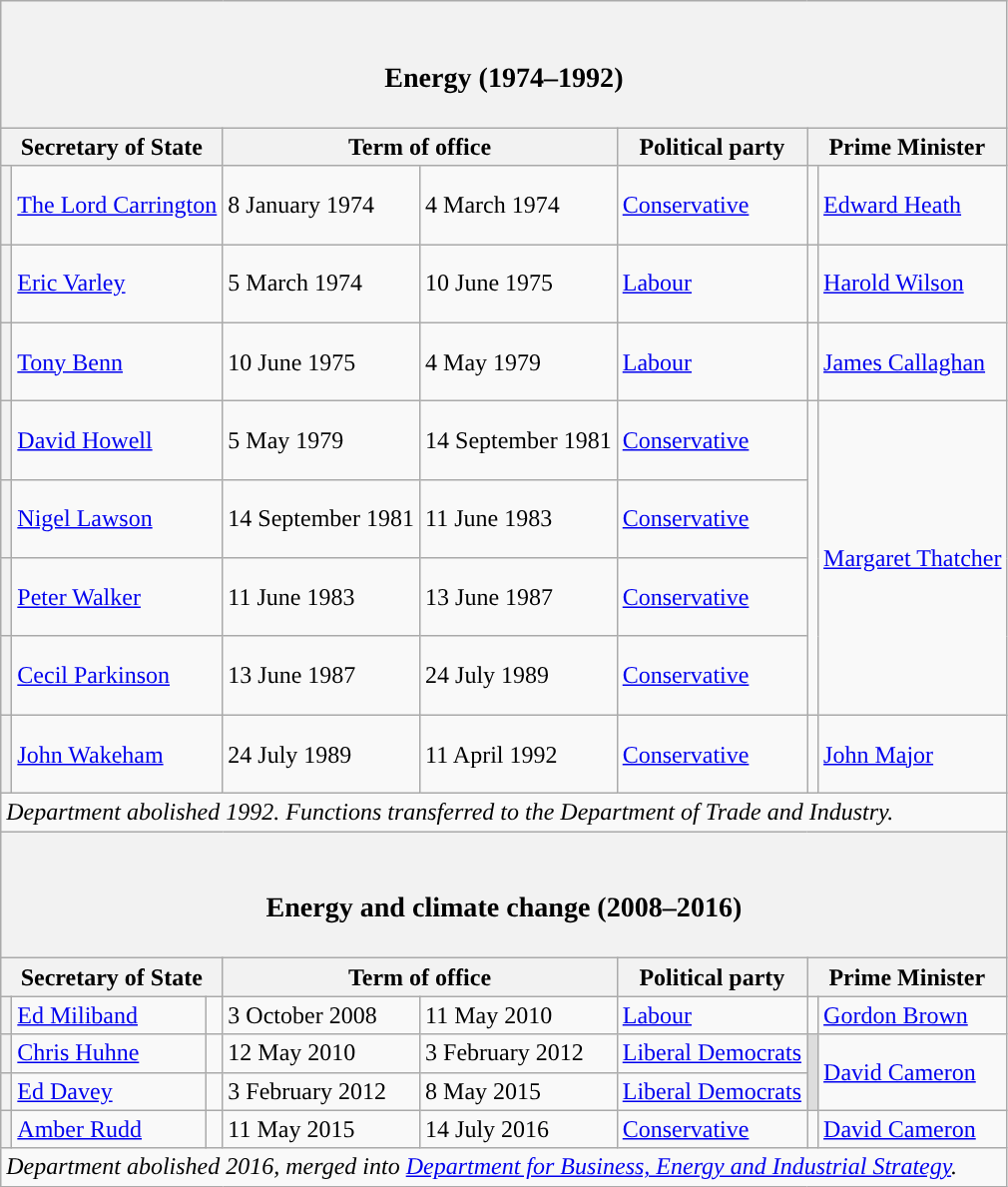<table class="wikitable">
<tr>
<th colspan=9><br><h3>Energy (1974–1992)</h3></th>
</tr>
<tr>
<th colspan=3>Secretary of State</th>
<th colspan=2>Term of office</th>
<th>Political party</th>
<th colspan=2>Prime Minister</th>
</tr>
<tr>
<th style="background-color:"></th>
<td colspan=2 height=45><a href='#'>The Lord Carrington</a></td>
<td>8 January 1974</td>
<td>4 March 1974</td>
<td><a href='#'>Conservative</a></td>
<td style="background-color:"></td>
<td><a href='#'>Edward Heath</a></td>
</tr>
<tr>
<th style="background-color:"></th>
<td colspan=2 height=45><a href='#'>Eric Varley</a></td>
<td>5 March 1974</td>
<td>10 June 1975</td>
<td><a href='#'>Labour</a></td>
<td rowspan=2 style="background-color:"></td>
<td rowspan=2><a href='#'>Harold Wilson</a></td>
</tr>
<tr>
<th rowspan=2 height=15 style="background-color:"></th>
<td rowspan=2 colspan=2 height=45><a href='#'>Tony Benn</a></td>
<td rowspan=2>10 June 1975</td>
<td rowspan=2>4 May 1979</td>
<td rowspan=2><a href='#'>Labour</a></td>
</tr>
<tr>
<td style="background-color:"></td>
<td><a href='#'>James Callaghan</a></td>
</tr>
<tr>
<th style="background-color:"></th>
<td colspan=2 height=45><a href='#'>David Howell</a></td>
<td>5 May 1979</td>
<td>14 September 1981</td>
<td><a href='#'>Conservative</a></td>
<td rowspan=5 style="background-color:"></td>
<td rowspan=5><a href='#'>Margaret Thatcher</a></td>
</tr>
<tr>
<th style="background-color:"></th>
<td colspan=2 height=45><a href='#'>Nigel Lawson</a></td>
<td>14 September 1981</td>
<td>11 June 1983</td>
<td><a href='#'>Conservative</a></td>
</tr>
<tr>
<th style="background-color:"></th>
<td colspan=2 height=45><a href='#'>Peter Walker</a></td>
<td>11 June 1983</td>
<td>13 June 1987</td>
<td><a href='#'>Conservative</a></td>
</tr>
<tr>
<th style="background-color:"></th>
<td colspan=2 height=45><a href='#'>Cecil Parkinson</a></td>
<td>13 June 1987</td>
<td>24 July 1989</td>
<td><a href='#'>Conservative</a></td>
</tr>
<tr>
<th rowspan=2 height=15 style="background-color:"></th>
<td rowspan=2 colspan=2 height=45><a href='#'>John Wakeham</a></td>
<td rowspan=2>24 July 1989</td>
<td rowspan=2>11 April 1992</td>
<td rowspan=2><a href='#'>Conservative</a></td>
</tr>
<tr>
<td style="background-color:"></td>
<td><a href='#'>John Major</a></td>
</tr>
<tr>
<td colspan=9><em>Department abolished 1992. Functions transferred to the Department of Trade and Industry.</em></td>
</tr>
<tr>
<th colspan=9><br><h3>Energy and climate change (2008–2016)</h3></th>
</tr>
<tr>
<th colspan=3>Secretary of State</th>
<th colspan=2>Term of office</th>
<th>Political party</th>
<th colspan=2>Prime Minister</th>
</tr>
<tr>
<th style="background-color:"></th>
<td><a href='#'>Ed Miliband</a></td>
<td></td>
<td>3 October 2008</td>
<td>11 May 2010</td>
<td><a href='#'>Labour</a></td>
<td style="background-color:"></td>
<td><a href='#'>Gordon Brown</a></td>
</tr>
<tr>
<th style="background-color:"></th>
<td><a href='#'>Chris Huhne</a></td>
<td></td>
<td>12 May 2010</td>
<td>3 February 2012</td>
<td><a href='#'>Liberal Democrats</a></td>
<td rowspan=2 style="background-color:#DDDDDD"></td>
<td rowspan=2><a href='#'>David Cameron</a><br></td>
</tr>
<tr>
<th style="background-color:"></th>
<td><a href='#'>Ed Davey</a></td>
<td></td>
<td>3 February 2012</td>
<td>8 May 2015</td>
<td><a href='#'>Liberal Democrats</a></td>
</tr>
<tr>
<th style="background-color:"></th>
<td><a href='#'>Amber Rudd</a></td>
<td></td>
<td>11 May 2015</td>
<td>14 July 2016</td>
<td><a href='#'>Conservative</a></td>
<td style="background-color:"></td>
<td><a href='#'>David Cameron</a><br></td>
</tr>
<tr>
<td colspan=9><em>Department abolished 2016, merged into <a href='#'>Department for Business, Energy and Industrial Strategy</a>.</em></td>
</tr>
</table>
